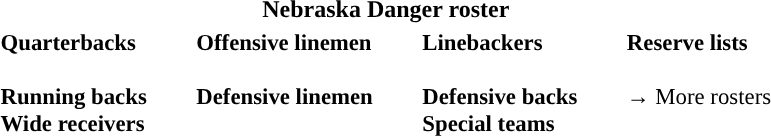<table class="toccolours" style="text-align: left;">
<tr>
<th colspan="7" style="text-align:center; ">Nebraska Danger roster</th>
</tr>
<tr>
<td style="font-size: 95%;vertical-align:top;"><strong>Quarterbacks</strong><br><br><strong>Running backs</strong>

<br><strong>Wide receivers</strong>



</td>
<td style="width: 25px;"></td>
<td style="font-size: 95%;vertical-align:top;"><strong>Offensive linemen</strong><br>


<br><strong>Defensive linemen</strong>




</td>
<td style="width: 25px;"></td>
<td style="font-size: 95%;vertical-align:top;"><strong>Linebackers</strong><br>
<br><strong>Defensive backs</strong>




<br><strong>Special teams</strong>
</td>
<td style="width: 25px;"></td>
<td style="font-size: 95%;vertical-align:top;"><strong>Reserve lists</strong><br>




<br> → More rosters</td>
</tr>
<tr>
</tr>
</table>
